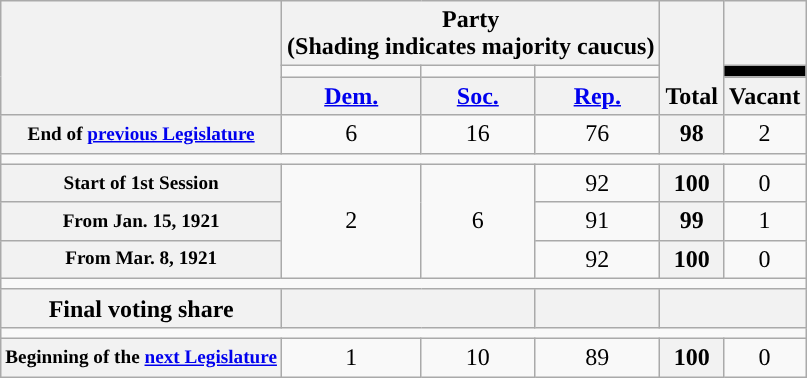<table class=wikitable style="text-align:center">
<tr style="vertical-align:bottom;">
<th rowspan=3></th>
<th colspan=3>Party <div>(Shading indicates majority caucus)</div></th>
<th rowspan=3>Total</th>
<th></th>
</tr>
<tr style="height:5px">
<td style="background-color:"></td>
<td style="background-color:"></td>
<td style="background-color:"></td>
<td style="background:black;"></td>
</tr>
<tr>
<th><a href='#'>Dem.</a></th>
<th><a href='#'>Soc.</a></th>
<th><a href='#'>Rep.</a></th>
<th>Vacant</th>
</tr>
<tr>
<th style="font-size:80%;">End of <a href='#'>previous Legislature</a></th>
<td>6</td>
<td>16</td>
<td>76</td>
<th>98</th>
<td>2</td>
</tr>
<tr>
<td colspan=6></td>
</tr>
<tr>
<th style="font-size:80%;">Start of 1st Session</th>
<td rowspan="3">2</td>
<td rowspan="3">6</td>
<td>92</td>
<th>100</th>
<td>0</td>
</tr>
<tr>
<th style="font-size:80%;">From Jan. 15, 1921</th>
<td>91</td>
<th>99</th>
<td>1</td>
</tr>
<tr>
<th style="font-size:80%;">From Mar. 8, 1921</th>
<td>92</td>
<th>100</th>
<td>0</td>
</tr>
<tr>
<td colspan=6></td>
</tr>
<tr>
<th>Final voting share</th>
<th colspan=2></th>
<th></th>
<th colspan=2></th>
</tr>
<tr>
<td colspan=6></td>
</tr>
<tr>
<th style="font-size:80%;">Beginning of the <a href='#'>next Legislature</a></th>
<td>1</td>
<td>10</td>
<td>89</td>
<th>100</th>
<td>0</td>
</tr>
</table>
